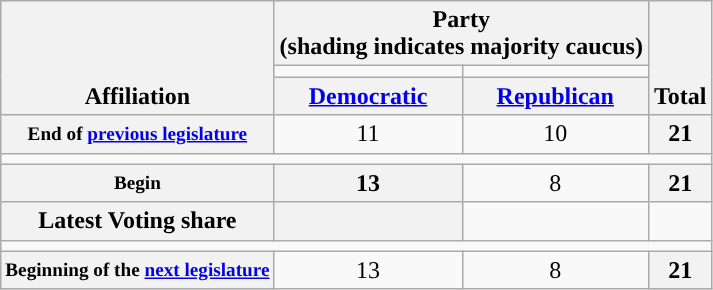<table class="wikitable" style="text-align:center">
<tr style="vertical-align:bottom;";">
<th rowspan=3>Affiliation</th>
<th colspan=2>Party<div>(shading indicates majority caucus)</div></th>
<th rowspan=3>Total</th>
</tr>
<tr style="height:5px">
<td style="background-color:"></td>
<td style="background-color:"></td>
</tr>
<tr>
<th><a href='#'>Democratic</a></th>
<th><a href='#'>Republican</a></th>
</tr>
<tr>
<th style="font-size:80%">End of <a href='#'>previous legislature</a></th>
<td>11</td>
<td>10</td>
<th>21</th>
</tr>
<tr>
<td colspan=7></td>
</tr>
<tr>
<th style="font-size:80%">Begin</th>
<th>13</th>
<td>8</td>
<th>21</th>
</tr>
<tr>
<th>Latest Voting share</th>
<th></th>
<td></td>
<td></td>
</tr>
<tr>
<td colspan=7></td>
</tr>
<tr>
<th style="font-size:80%">Beginning of the <a href='#'>next legislature</a></th>
<td>13</td>
<td>8</td>
<th>21</th>
</tr>
</table>
